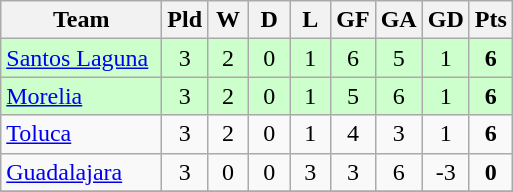<table class="wikitable" style="text-align: center;">
<tr>
<th width="100">Team</th>
<th width="20">Pld</th>
<th width="20">W</th>
<th width="20">D</th>
<th width="20">L</th>
<th width="20">GF</th>
<th width="20">GA</th>
<th width="20">GD</th>
<th width="20">Pts</th>
</tr>
<tr bgcolor="ccffcc">
<td align="left"><a href='#'>Santos Laguna</a></td>
<td>3</td>
<td>2</td>
<td>0</td>
<td>1</td>
<td>6</td>
<td>5</td>
<td>1</td>
<td><strong>6</strong></td>
</tr>
<tr bgcolor="ccffcc">
<td align="left"><a href='#'>Morelia</a></td>
<td>3</td>
<td>2</td>
<td>0</td>
<td>1</td>
<td>5</td>
<td>6</td>
<td>1</td>
<td><strong>6</strong></td>
</tr>
<tr>
<td align="left"><a href='#'>Toluca</a></td>
<td>3</td>
<td>2</td>
<td>0</td>
<td>1</td>
<td>4</td>
<td>3</td>
<td>1</td>
<td><strong>6</strong></td>
</tr>
<tr>
<td align="left"><a href='#'>Guadalajara</a></td>
<td>3</td>
<td>0</td>
<td>0</td>
<td>3</td>
<td>3</td>
<td>6</td>
<td>-3</td>
<td><strong>0</strong></td>
</tr>
<tr>
</tr>
</table>
